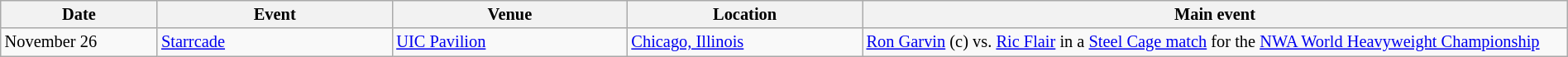<table class="sortable wikitable succession-box" style="font-size:85%; width: 100%">
<tr>
<th width=10%>Date</th>
<th width=15%>Event</th>
<th width=15%>Venue</th>
<th width=15%>Location</th>
<th width=45%>Main event</th>
</tr>
<tr>
<td>November 26</td>
<td><a href='#'>Starrcade</a></td>
<td><a href='#'>UIC Pavilion</a></td>
<td><a href='#'>Chicago, Illinois</a></td>
<td><a href='#'>Ron Garvin</a> (c) vs. <a href='#'>Ric Flair</a> in a <a href='#'>Steel Cage match</a> for the <a href='#'>NWA World Heavyweight Championship</a></td>
</tr>
</table>
